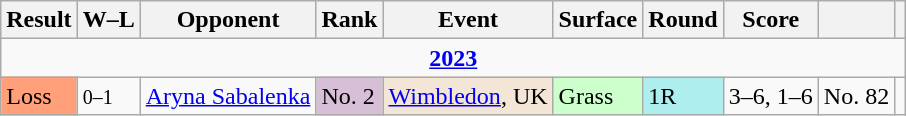<table class="wikitable sortable">
<tr>
<th>Result</th>
<th class=unsortable>W–L</th>
<th>Opponent</th>
<th>Rank</th>
<th>Event</th>
<th>Surface</th>
<th>Round</th>
<th class=unsortable>Score</th>
<th></th>
<th></th>
</tr>
<tr>
<td colspan="10" style="text-align:center"><strong><a href='#'>2023</a></strong></td>
</tr>
<tr>
<td bgcolor="ffa07a">Loss</td>
<td><small>0–1</small></td>
<td> <a href='#'>Aryna Sabalenka</a></td>
<td bgcolor="thistle">No. 2</td>
<td bgcolor="f3e6d7"><a href='#'>Wimbledon</a>, UK</td>
<td bgcolor="#cfc">Grass</td>
<td bgcolor="afeeee">1R</td>
<td>3–6, 1–6</td>
<td>No. 82</td>
<td></td>
</tr>
</table>
